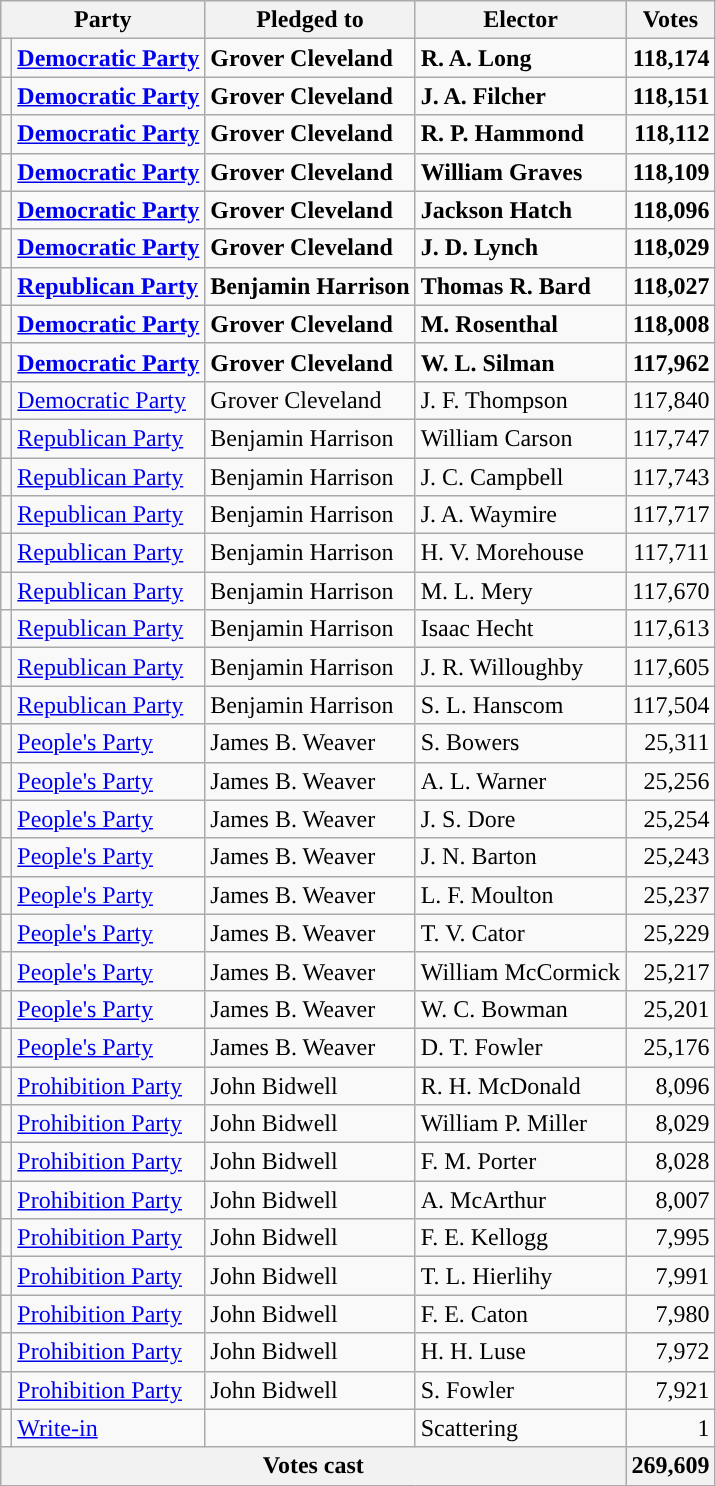<table class="wikitable">
<tr>
<th colspan=2>Party</th>
<th>Pledged to</th>
<th>Elector</th>
<th>Votes</th>
</tr>
<tr style="font-weight:bold">
<td bgcolor=></td>
<td><a href='#'>Democratic Party</a></td>
<td>Grover Cleveland</td>
<td>R. A. Long</td>
<td align=right>118,174</td>
</tr>
<tr style="font-weight:bold">
<td bgcolor=></td>
<td><a href='#'>Democratic Party</a></td>
<td>Grover Cleveland</td>
<td>J. A. Filcher</td>
<td align="right">118,151</td>
</tr>
<tr style="font-weight:bold">
<td bgcolor=></td>
<td><a href='#'>Democratic Party</a></td>
<td>Grover Cleveland</td>
<td>R. P. Hammond</td>
<td align="right">118,112</td>
</tr>
<tr style="font-weight:bold">
<td bgcolor=></td>
<td><a href='#'>Democratic Party</a></td>
<td>Grover Cleveland</td>
<td>William Graves</td>
<td align="right">118,109</td>
</tr>
<tr style="font-weight:bold">
<td bgcolor=></td>
<td><a href='#'>Democratic Party</a></td>
<td>Grover Cleveland</td>
<td>Jackson Hatch</td>
<td align="right">118,096</td>
</tr>
<tr style="font-weight:bold">
<td bgcolor=></td>
<td><a href='#'>Democratic Party</a></td>
<td>Grover Cleveland</td>
<td>J. D. Lynch</td>
<td align="right">118,029</td>
</tr>
<tr style="font-weight:bold">
<td></td>
<td><a href='#'>Republican Party</a></td>
<td>Benjamin Harrison</td>
<td>Thomas R. Bard</td>
<td align="right">118,027</td>
</tr>
<tr style="font-weight:bold">
<td bgcolor=></td>
<td><a href='#'>Democratic Party</a></td>
<td>Grover Cleveland</td>
<td>M. Rosenthal</td>
<td align="right">118,008</td>
</tr>
<tr style="font-weight:bold">
<td bgcolor=></td>
<td><a href='#'>Democratic Party</a></td>
<td>Grover Cleveland</td>
<td>W. L. Silman</td>
<td align="right">117,962</td>
</tr>
<tr>
<td bgcolor=></td>
<td><a href='#'>Democratic Party</a></td>
<td>Grover Cleveland</td>
<td>J. F. Thompson</td>
<td align=right>117,840</td>
</tr>
<tr>
<td></td>
<td><a href='#'>Republican Party</a></td>
<td>Benjamin Harrison</td>
<td>William Carson</td>
<td align="right">117,747</td>
</tr>
<tr>
<td></td>
<td><a href='#'>Republican Party</a></td>
<td>Benjamin Harrison</td>
<td>J. C. Campbell</td>
<td align=right>117,743</td>
</tr>
<tr>
<td></td>
<td><a href='#'>Republican Party</a></td>
<td>Benjamin Harrison</td>
<td>J. A. Waymire</td>
<td align=right>117,717</td>
</tr>
<tr>
<td></td>
<td><a href='#'>Republican Party</a></td>
<td>Benjamin Harrison</td>
<td>H. V. Morehouse</td>
<td align=right>117,711</td>
</tr>
<tr>
<td></td>
<td><a href='#'>Republican Party</a></td>
<td>Benjamin Harrison</td>
<td>M. L. Mery</td>
<td align="right">117,670</td>
</tr>
<tr>
<td></td>
<td><a href='#'>Republican Party</a></td>
<td>Benjamin Harrison</td>
<td>Isaac Hecht</td>
<td align="right">117,613</td>
</tr>
<tr>
<td></td>
<td><a href='#'>Republican Party</a></td>
<td>Benjamin Harrison</td>
<td>J. R. Willoughby</td>
<td align="right">117,605</td>
</tr>
<tr>
<td></td>
<td><a href='#'>Republican Party</a></td>
<td>Benjamin Harrison</td>
<td>S. L. Hanscom</td>
<td align="right">117,504</td>
</tr>
<tr>
<td></td>
<td><a href='#'>People's Party</a></td>
<td>James B. Weaver</td>
<td>S. Bowers</td>
<td align="right">25,311</td>
</tr>
<tr>
<td></td>
<td><a href='#'>People's Party</a></td>
<td>James B. Weaver</td>
<td>A. L. Warner</td>
<td align="right">25,256</td>
</tr>
<tr>
<td></td>
<td><a href='#'>People's Party</a></td>
<td>James B. Weaver</td>
<td>J. S. Dore</td>
<td align="right">25,254</td>
</tr>
<tr>
<td></td>
<td><a href='#'>People's Party</a></td>
<td>James B. Weaver</td>
<td>J. N. Barton</td>
<td align="right">25,243</td>
</tr>
<tr>
<td></td>
<td><a href='#'>People's Party</a></td>
<td>James B. Weaver</td>
<td>L. F. Moulton</td>
<td align="right">25,237</td>
</tr>
<tr>
<td></td>
<td><a href='#'>People's Party</a></td>
<td>James B. Weaver</td>
<td>T. V. Cator</td>
<td align="right">25,229</td>
</tr>
<tr>
<td></td>
<td><a href='#'>People's Party</a></td>
<td>James B. Weaver</td>
<td>William McCormick</td>
<td align="right">25,217</td>
</tr>
<tr>
<td></td>
<td><a href='#'>People's Party</a></td>
<td>James B. Weaver</td>
<td>W. C. Bowman</td>
<td align="right">25,201</td>
</tr>
<tr>
<td></td>
<td><a href='#'>People's Party</a></td>
<td>James B. Weaver</td>
<td>D. T. Fowler</td>
<td align="right">25,176</td>
</tr>
<tr>
<td></td>
<td><a href='#'>Prohibition Party</a></td>
<td>John Bidwell</td>
<td>R. H. McDonald</td>
<td align="right">8,096</td>
</tr>
<tr>
<td></td>
<td><a href='#'>Prohibition Party</a></td>
<td>John Bidwell</td>
<td>William P. Miller</td>
<td align="right">8,029</td>
</tr>
<tr>
<td></td>
<td><a href='#'>Prohibition Party</a></td>
<td>John Bidwell</td>
<td>F. M. Porter</td>
<td align="right">8,028</td>
</tr>
<tr>
<td></td>
<td><a href='#'>Prohibition Party</a></td>
<td>John Bidwell</td>
<td>A. McArthur</td>
<td align="right">8,007</td>
</tr>
<tr>
<td></td>
<td><a href='#'>Prohibition Party</a></td>
<td>John Bidwell</td>
<td>F. E. Kellogg</td>
<td align="right">7,995</td>
</tr>
<tr>
<td></td>
<td><a href='#'>Prohibition Party</a></td>
<td>John Bidwell</td>
<td>T. L. Hierlihy</td>
<td align="right">7,991</td>
</tr>
<tr>
<td></td>
<td><a href='#'>Prohibition Party</a></td>
<td>John Bidwell</td>
<td>F. E. Caton</td>
<td align="right">7,980</td>
</tr>
<tr>
<td></td>
<td><a href='#'>Prohibition Party</a></td>
<td>John Bidwell</td>
<td>H. H. Luse</td>
<td align="right">7,972</td>
</tr>
<tr>
<td></td>
<td><a href='#'>Prohibition Party</a></td>
<td>John Bidwell</td>
<td>S. Fowler</td>
<td align="right">7,921</td>
</tr>
<tr>
<td></td>
<td><a href='#'>Write-in</a></td>
<td></td>
<td>Scattering</td>
<td align="right">1</td>
</tr>
<tr>
<th colspan="4">Votes cast</th>
<th>269,609</th>
</tr>
</table>
